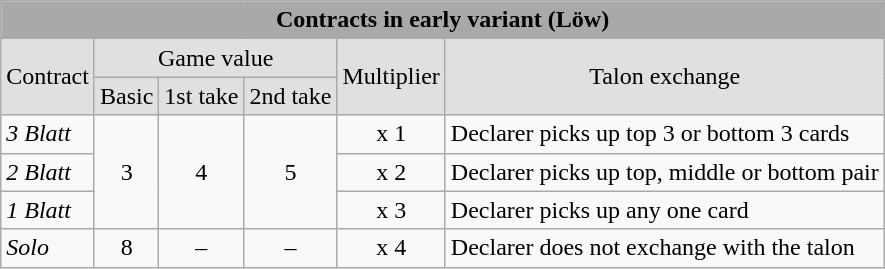<table class="wikitable">
<tr>
<td style="background:#A9A9A9" colspan="6" align="center"><strong>Contracts in early variant (Löw)</strong></td>
</tr>
<tr>
<td style="background:#E0E0E0" align="center" rowspan="2">Contract</td>
<td style="background:#E0E0E0" align="center" colspan="3">Game value</td>
<td style="background:#E0E0E0" align="center" rowspan="2">Multiplier</td>
<td style="background:#E0E0E0" align="center" rowspan="2">Talon exchange</td>
</tr>
<tr>
<td style="background:#E0E0E0" align="center">Basic</td>
<td style="background:#E0E0E0" align="center">1st take</td>
<td style="background:#E0E0E0" align="center">2nd take</td>
</tr>
<tr>
<td><em>3 Blatt</em></td>
<td rowspan = "3" align="center">3</td>
<td rowspan = "3" align="center">4</td>
<td rowspan = "3" align="center">5</td>
<td align="center">x 1</td>
<td>Declarer picks up top 3 or bottom 3 cards</td>
</tr>
<tr>
<td><em>2 Blatt</em></td>
<td align="center">x 2</td>
<td>Declarer picks up top, middle or bottom pair</td>
</tr>
<tr>
<td><em>1 Blatt</em></td>
<td align="center">x 3</td>
<td>Declarer picks up any one card</td>
</tr>
<tr>
<td><em>Solo</em></td>
<td align="center">8</td>
<td align="center">–</td>
<td align="center">–</td>
<td align="center">x 4</td>
<td>Declarer does not exchange with  the talon</td>
</tr>
</table>
